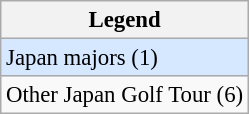<table class="wikitable" style="font-size:95%;">
<tr>
<th>Legend</th>
</tr>
<tr style="background:#D6E8FF;">
<td>Japan majors (1)</td>
</tr>
<tr>
<td>Other Japan Golf Tour (6)</td>
</tr>
</table>
